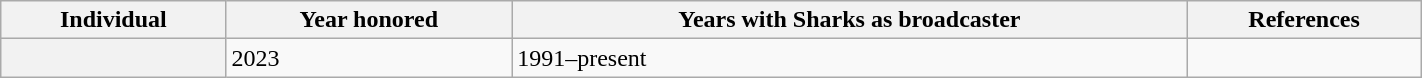<table class="wikitable sortable" width="75%">
<tr>
<th scope="col">Individual</th>
<th scope="col">Year honored</th>
<th scope="col">Years with Sharks as broadcaster</th>
<th scope="col" class="unsortable">References</th>
</tr>
<tr>
<th scope="row"></th>
<td>2023</td>
<td>1991–present</td>
<td></td>
</tr>
</table>
